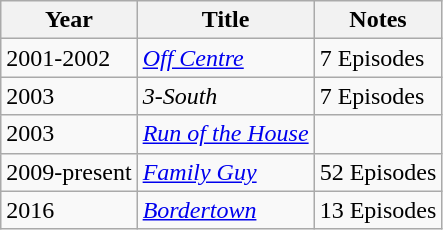<table class="wikitable sortable">
<tr>
<th>Year</th>
<th>Title</th>
<th>Notes</th>
</tr>
<tr>
<td>2001-2002</td>
<td><em><a href='#'>Off Centre</a></em></td>
<td>7 Episodes</td>
</tr>
<tr>
<td>2003</td>
<td><em>3-South</em></td>
<td>7 Episodes</td>
</tr>
<tr>
<td>2003</td>
<td><em><a href='#'>Run of the House</a></em></td>
<td></td>
</tr>
<tr>
<td>2009-present</td>
<td><em><a href='#'>Family Guy</a></em></td>
<td>52 Episodes</td>
</tr>
<tr>
<td>2016</td>
<td><em><a href='#'>Bordertown</a></em></td>
<td>13 Episodes</td>
</tr>
</table>
